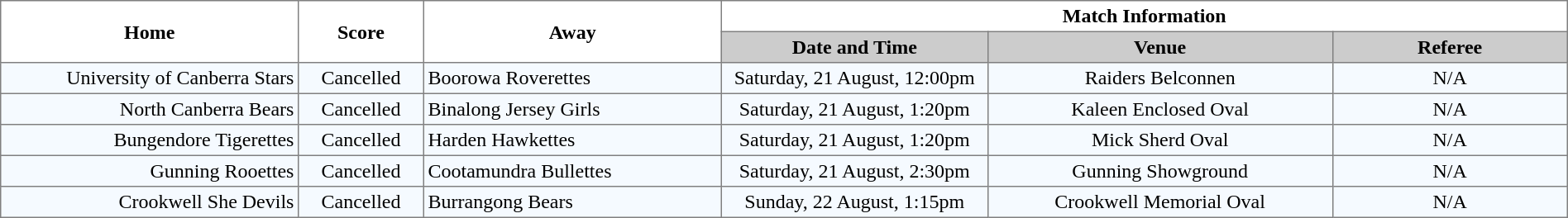<table border="1" cellpadding="3" cellspacing="0" width="100%" style="border-collapse:collapse;  text-align:center;">
<tr>
<th rowspan="2" width="19%">Home</th>
<th rowspan="2" width="8%">Score</th>
<th rowspan="2" width="19%">Away</th>
<th colspan="3">Match Information</th>
</tr>
<tr bgcolor="#CCCCCC">
<th width="17%">Date and Time</th>
<th width="22%">Venue</th>
<th width="50%">Referee</th>
</tr>
<tr style="text-align:center; background:#f5faff;">
<td align="right">University of Canberra Stars </td>
<td>Cancelled</td>
<td align="left"> Boorowa Roverettes</td>
<td>Saturday, 21 August, 12:00pm</td>
<td>Raiders Belconnen</td>
<td>N/A</td>
</tr>
<tr style="text-align:center; background:#f5faff;">
<td align="right">North Canberra Bears </td>
<td>Cancelled</td>
<td align="left"> Binalong Jersey Girls</td>
<td>Saturday, 21 August, 1:20pm</td>
<td>Kaleen Enclosed Oval</td>
<td>N/A</td>
</tr>
<tr style="text-align:center; background:#f5faff;">
<td align="right">Bungendore Tigerettes </td>
<td>Cancelled</td>
<td align="left"> Harden Hawkettes</td>
<td>Saturday, 21 August, 1:20pm</td>
<td>Mick Sherd Oval</td>
<td>N/A</td>
</tr>
<tr style="text-align:center; background:#f5faff;">
<td align="right">Gunning Rooettes </td>
<td>Cancelled</td>
<td align="left"> Cootamundra Bullettes</td>
<td>Saturday, 21 August, 2:30pm</td>
<td>Gunning Showground</td>
<td>N/A</td>
</tr>
<tr style="text-align:center; background:#f5faff;">
<td align="right">Crookwell She Devils </td>
<td>Cancelled</td>
<td align="left"> Burrangong Bears</td>
<td>Sunday, 22 August, 1:15pm</td>
<td>Crookwell Memorial Oval</td>
<td>N/A</td>
</tr>
</table>
